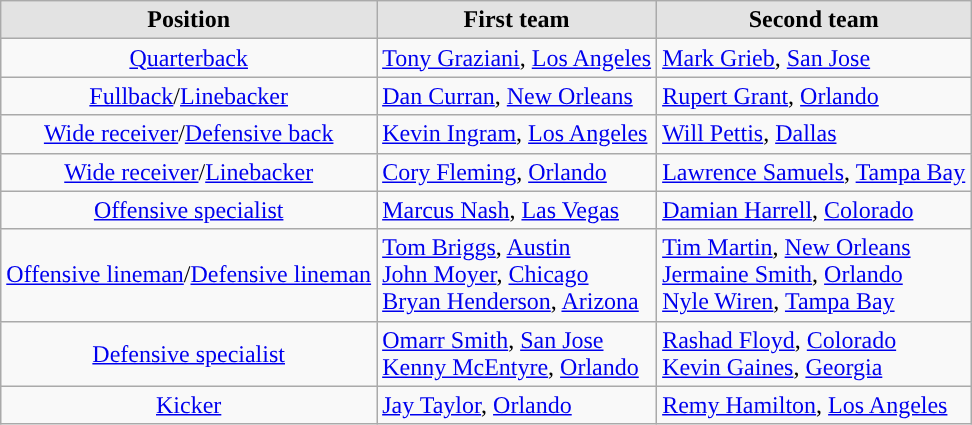<table class="wikitable">
<tr>
<th style="background:#e3e3e3;">Position</th>
<th style="background:#e3e3e3;">First team</th>
<th style="background:#e3e3e3;">Second team</th>
</tr>
<tr>
<td align=center><a href='#'>Quarterback</a></td>
<td><a href='#'>Tony Graziani</a>, <a href='#'>Los Angeles</a></td>
<td><a href='#'>Mark Grieb</a>, <a href='#'>San Jose</a></td>
</tr>
<tr>
<td align=center><a href='#'>Fullback</a>/<a href='#'>Linebacker</a></td>
<td><a href='#'>Dan Curran</a>, <a href='#'>New Orleans</a></td>
<td><a href='#'>Rupert Grant</a>, <a href='#'>Orlando</a></td>
</tr>
<tr>
<td align=center><a href='#'>Wide receiver</a>/<a href='#'>Defensive back</a></td>
<td><a href='#'>Kevin Ingram</a>, <a href='#'>Los Angeles</a></td>
<td><a href='#'>Will Pettis</a>, <a href='#'>Dallas</a></td>
</tr>
<tr>
<td align=center><a href='#'>Wide receiver</a>/<a href='#'>Linebacker</a></td>
<td><a href='#'>Cory Fleming</a>, <a href='#'>Orlando</a></td>
<td><a href='#'>Lawrence Samuels</a>, <a href='#'>Tampa Bay</a></td>
</tr>
<tr>
<td align=center><a href='#'>Offensive specialist</a></td>
<td><a href='#'>Marcus Nash</a>, <a href='#'>Las Vegas</a></td>
<td><a href='#'>Damian Harrell</a>, <a href='#'>Colorado</a></td>
</tr>
<tr>
<td align=center><a href='#'>Offensive lineman</a>/<a href='#'>Defensive lineman</a></td>
<td><a href='#'>Tom Briggs</a>, <a href='#'>Austin</a><br><a href='#'>John Moyer</a>, <a href='#'>Chicago</a><br><a href='#'>Bryan Henderson</a>, <a href='#'>Arizona</a></td>
<td><a href='#'>Tim Martin</a>, <a href='#'>New Orleans</a><br><a href='#'>Jermaine Smith</a>, <a href='#'>Orlando</a><br><a href='#'>Nyle Wiren</a>, <a href='#'>Tampa Bay</a></td>
</tr>
<tr>
<td align=center><a href='#'>Defensive specialist</a></td>
<td><a href='#'>Omarr Smith</a>, <a href='#'>San Jose</a><br><a href='#'>Kenny McEntyre</a>, <a href='#'>Orlando</a></td>
<td><a href='#'>Rashad Floyd</a>, <a href='#'>Colorado</a><br><a href='#'>Kevin Gaines</a>, <a href='#'>Georgia</a></td>
</tr>
<tr>
<td align=center><a href='#'>Kicker</a></td>
<td><a href='#'>Jay Taylor</a>, <a href='#'>Orlando</a></td>
<td><a href='#'>Remy Hamilton</a>, <a href='#'>Los Angeles</a></td>
</tr>
</table>
